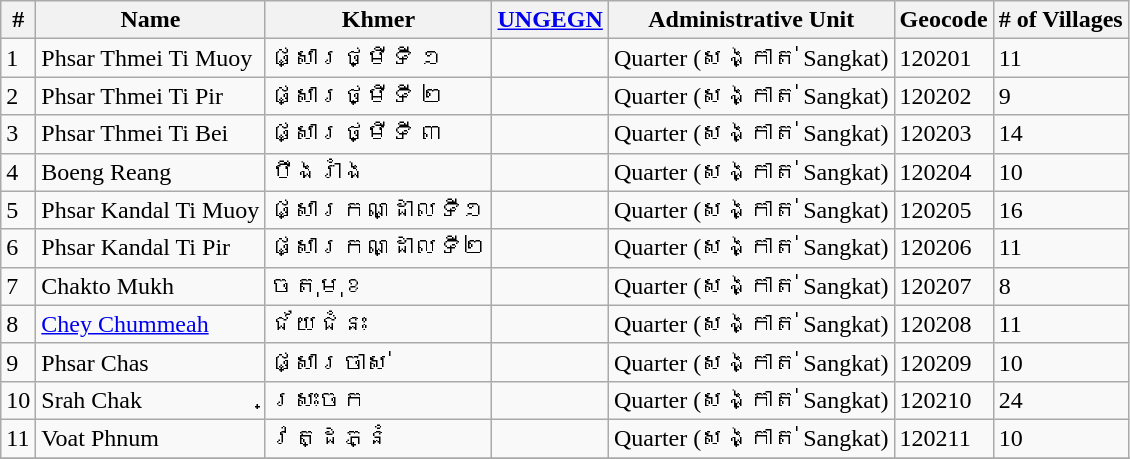<table class="wikitable sortable">
<tr>
<th>#</th>
<th>Name</th>
<th>Khmer</th>
<th><a href='#'>UNGEGN</a></th>
<th>Administrative Unit</th>
<th>Geocode</th>
<th># of Villages</th>
</tr>
<tr>
<td>1</td>
<td>Phsar Thmei Ti Muoy</td>
<td>ផ្សារថ្មីទី ១</td>
<td></td>
<td>Quarter (សង្កាត់ Sangkat)</td>
<td>120201</td>
<td>11</td>
</tr>
<tr>
<td>2</td>
<td>Phsar Thmei Ti Pir</td>
<td>ផ្សារថ្មីទី ២</td>
<td></td>
<td>Quarter (សង្កាត់ Sangkat)</td>
<td>120202</td>
<td>9</td>
</tr>
<tr>
<td>3</td>
<td>Phsar Thmei Ti Bei</td>
<td>ផ្សារថ្មីទី ៣</td>
<td></td>
<td>Quarter (សង្កាត់ Sangkat)</td>
<td>120203</td>
<td>14</td>
</tr>
<tr>
<td>4</td>
<td>Boeng Reang</td>
<td>បឹងរាំង</td>
<td></td>
<td>Quarter (សង្កាត់ Sangkat)</td>
<td>120204</td>
<td>10</td>
</tr>
<tr>
<td>5</td>
<td>Phsar Kandal Ti Muoy</td>
<td>ផ្សារកណ្ដាលទី១</td>
<td></td>
<td>Quarter (សង្កាត់ Sangkat)</td>
<td>120205</td>
<td>16</td>
</tr>
<tr>
<td>6</td>
<td>Phsar Kandal Ti Pir</td>
<td>ផ្សារកណ្ដាលទី២</td>
<td></td>
<td>Quarter (សង្កាត់ Sangkat)</td>
<td>120206</td>
<td>11</td>
</tr>
<tr>
<td>7</td>
<td>Chakto Mukh</td>
<td>ចតុមុខ</td>
<td></td>
<td>Quarter (សង្កាត់ Sangkat)</td>
<td>120207</td>
<td>8</td>
</tr>
<tr>
<td>8</td>
<td><a href='#'>Chey Chummeah</a></td>
<td>ជ័យជំនះ</td>
<td></td>
<td>Quarter (សង្កាត់ Sangkat)</td>
<td>120208</td>
<td>11</td>
</tr>
<tr>
<td>9</td>
<td>Phsar Chas</td>
<td>ផ្សារចាស់</td>
<td></td>
<td>Quarter (សង្កាត់ Sangkat)</td>
<td>120209</td>
<td>10</td>
</tr>
<tr>
<td>10</td>
<td>Srah Chak</td>
<td>ស្រះចក</td>
<td></td>
<td>Quarter (សង្កាត់ Sangkat)</td>
<td>120210</td>
<td>24</td>
</tr>
<tr>
<td>11</td>
<td>Voat Phnum</td>
<td>វត្ដភ្នំ</td>
<td></td>
<td>Quarter (សង្កាត់ Sangkat)</td>
<td>120211</td>
<td>10</td>
</tr>
<tr>
</tr>
</table>
